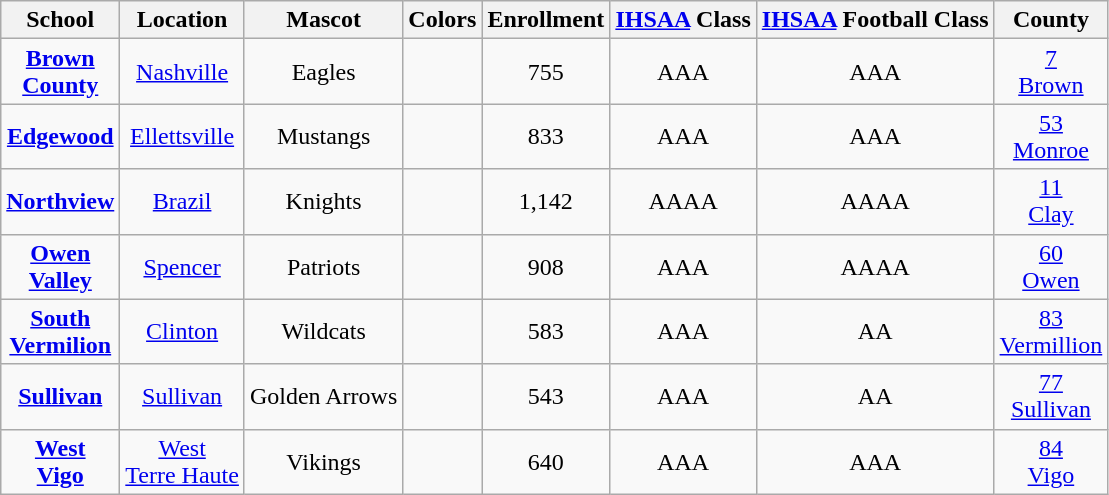<table class="wikitable" style="text-align:center;">
<tr>
<th>School</th>
<th>Location</th>
<th>Mascot</th>
<th>Colors</th>
<th>Enrollment</th>
<th><a href='#'>IHSAA</a> Class</th>
<th><a href='#'>IHSAA</a> Football Class</th>
<th>County</th>
</tr>
<tr>
<td><strong><a href='#'>Brown <br> County</a></strong></td>
<td><a href='#'>Nashville</a></td>
<td>Eagles</td>
<td> </td>
<td>755</td>
<td>AAA</td>
<td>AAA</td>
<td><a href='#'>7 <br> Brown</a></td>
</tr>
<tr>
<td><strong><a href='#'>Edgewood</a></strong></td>
<td><a href='#'>Ellettsville</a></td>
<td>Mustangs</td>
<td>  </td>
<td>833</td>
<td>AAA</td>
<td>AAA</td>
<td><a href='#'>53 <br> Monroe</a></td>
</tr>
<tr>
<td><strong><a href='#'>Northview</a></strong></td>
<td><a href='#'>Brazil</a></td>
<td>Knights</td>
<td>  </td>
<td>1,142</td>
<td>AAAA</td>
<td>AAAA</td>
<td><a href='#'>11 <br> Clay</a></td>
</tr>
<tr>
<td><strong><a href='#'>Owen <br> Valley</a></strong></td>
<td><a href='#'>Spencer</a></td>
<td>Patriots</td>
<td>  </td>
<td>908</td>
<td>AAA</td>
<td>AAAA</td>
<td><a href='#'>60 <br> Owen</a></td>
</tr>
<tr>
<td><strong><a href='#'>South <br> Vermilion</a></strong></td>
<td><a href='#'>Clinton</a></td>
<td>Wildcats</td>
<td> </td>
<td>583</td>
<td>AAA</td>
<td>AA</td>
<td><a href='#'>83 <br> Vermillion</a></td>
</tr>
<tr>
<td><strong><a href='#'>Sullivan</a></strong></td>
<td><a href='#'>Sullivan</a></td>
<td>Golden Arrows</td>
<td>  </td>
<td>543</td>
<td>AAA</td>
<td>AA</td>
<td><a href='#'>77 <br> Sullivan</a></td>
</tr>
<tr>
<td><strong><a href='#'>West <br> Vigo</a></strong></td>
<td><a href='#'>West <br> Terre Haute</a></td>
<td>Vikings</td>
<td>  </td>
<td>640</td>
<td>AAA</td>
<td>AAA</td>
<td><a href='#'>84 <br> Vigo</a></td>
</tr>
</table>
